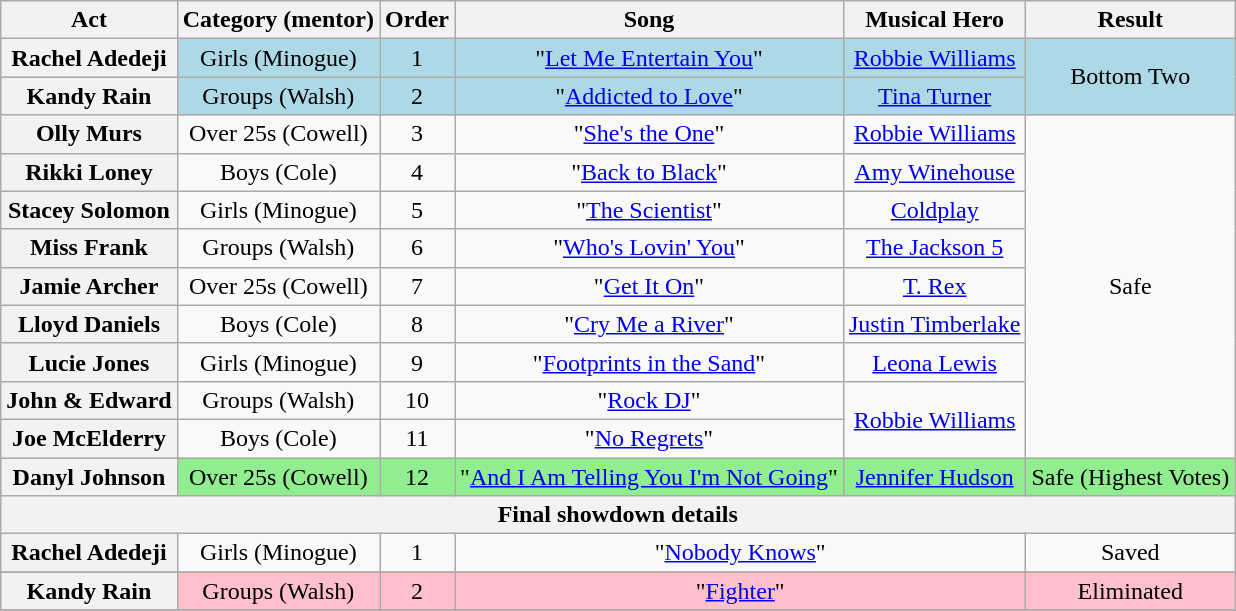<table class="wikitable plainrowheaders" style="text-align:center;">
<tr>
<th scope="col">Act</th>
<th scope="col">Category (mentor)</th>
<th scope="col">Order</th>
<th scope="col">Song</th>
<th scope="col">Musical Hero</th>
<th scope="col">Result</th>
</tr>
<tr style="background: lightblue">
<th scope="row">Rachel Adedeji</th>
<td>Girls (Minogue)</td>
<td>1</td>
<td>"<a href='#'>Let Me Entertain You</a>"</td>
<td><a href='#'>Robbie Williams</a></td>
<td rowspan=2>Bottom Two</td>
</tr>
<tr style="background: lightblue">
<th scope="row">Kandy Rain</th>
<td>Groups (Walsh)</td>
<td>2</td>
<td>"<a href='#'>Addicted to Love</a>"</td>
<td><a href='#'>Tina Turner</a></td>
</tr>
<tr>
<th scope="row">Olly Murs</th>
<td>Over 25s (Cowell)</td>
<td>3</td>
<td>"<a href='#'>She's the One</a>"</td>
<td><a href='#'>Robbie Williams</a></td>
<td rowspan=9>Safe</td>
</tr>
<tr>
<th scope="row">Rikki Loney</th>
<td>Boys (Cole)</td>
<td>4</td>
<td>"<a href='#'>Back to Black</a>"</td>
<td><a href='#'>Amy Winehouse</a></td>
</tr>
<tr>
<th scope="row">Stacey Solomon</th>
<td>Girls (Minogue)</td>
<td>5</td>
<td>"<a href='#'>The Scientist</a>"</td>
<td><a href='#'>Coldplay</a></td>
</tr>
<tr>
<th scope="row">Miss Frank</th>
<td>Groups (Walsh)</td>
<td>6</td>
<td>"<a href='#'>Who's Lovin' You</a>"</td>
<td><a href='#'>The Jackson 5</a></td>
</tr>
<tr>
<th scope="row">Jamie Archer</th>
<td>Over 25s (Cowell)</td>
<td>7</td>
<td>"<a href='#'>Get It On</a>"</td>
<td><a href='#'>T. Rex</a></td>
</tr>
<tr>
<th scope="row">Lloyd Daniels</th>
<td>Boys (Cole)</td>
<td>8</td>
<td>"<a href='#'>Cry Me a River</a>"</td>
<td><a href='#'>Justin Timberlake</a></td>
</tr>
<tr>
<th scope="row">Lucie Jones</th>
<td>Girls (Minogue)</td>
<td>9</td>
<td>"<a href='#'>Footprints in the Sand</a>"</td>
<td><a href='#'>Leona Lewis</a></td>
</tr>
<tr>
<th scope="row">John & Edward</th>
<td>Groups (Walsh)</td>
<td>10</td>
<td>"<a href='#'>Rock DJ</a>"</td>
<td rowspan=2><a href='#'>Robbie Williams</a></td>
</tr>
<tr>
<th scope="row">Joe McElderry</th>
<td>Boys (Cole)</td>
<td>11</td>
<td>"<a href='#'>No Regrets</a>"</td>
</tr>
<tr style="background:lightgreen;">
<th scope="row">Danyl Johnson</th>
<td>Over 25s (Cowell)</td>
<td>12</td>
<td>"<a href='#'>And I Am Telling You I'm Not Going</a>"</td>
<td><a href='#'>Jennifer Hudson</a></td>
<td>Safe (Highest Votes)</td>
</tr>
<tr>
<th colspan=6>Final showdown details</th>
</tr>
<tr>
<th scope="row">Rachel Adedeji</th>
<td>Girls (Minogue)</td>
<td>1</td>
<td colspan=2>"<a href='#'>Nobody Knows</a>"</td>
<td>Saved</td>
</tr>
<tr>
</tr>
<tr style="background: pink">
<th scope="row">Kandy Rain</th>
<td>Groups (Walsh)</td>
<td>2</td>
<td colspan=2>"<a href='#'>Fighter</a>"</td>
<td>Eliminated</td>
</tr>
<tr>
</tr>
</table>
